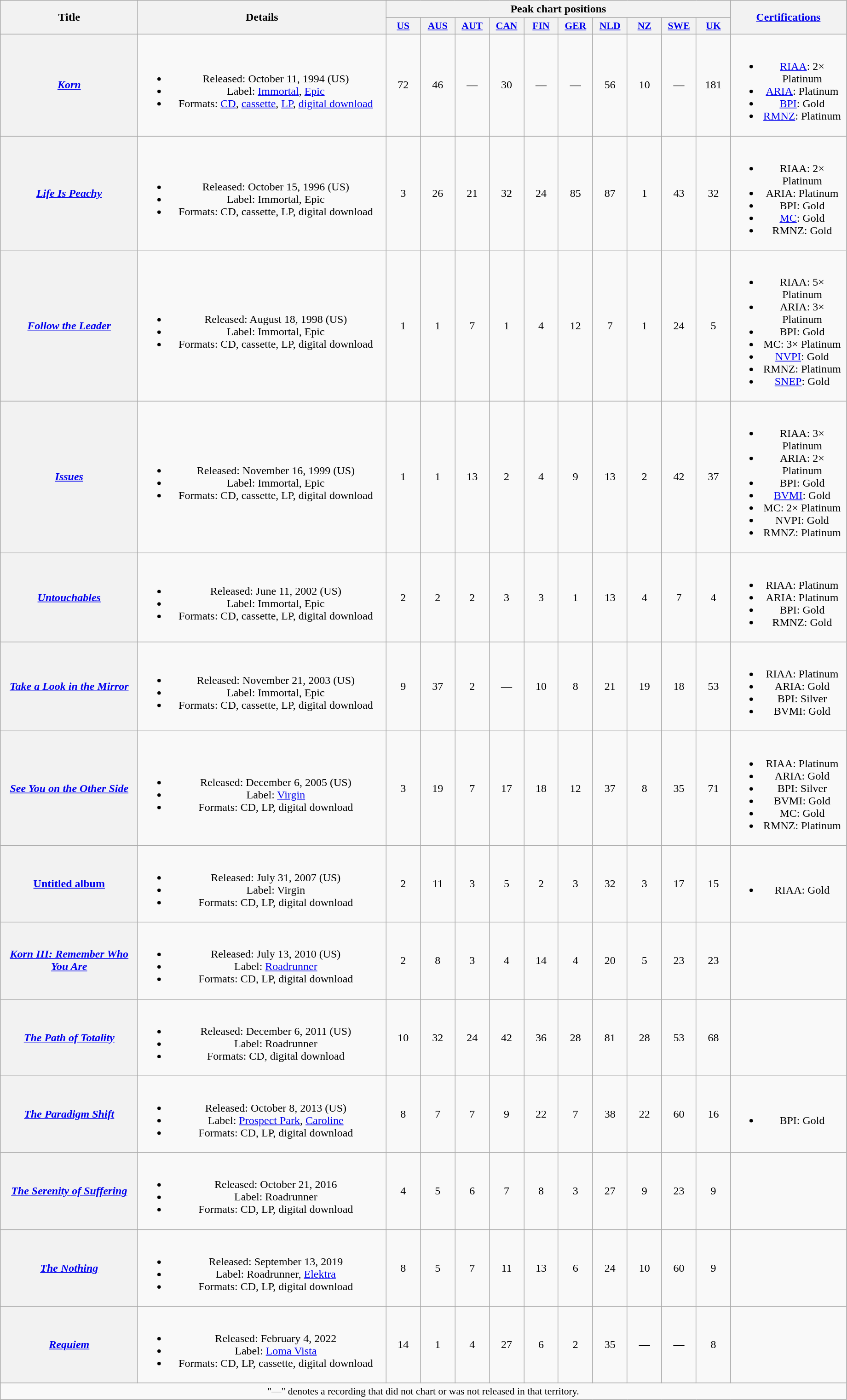<table class="wikitable plainrowheaders" style="text-align:center;">
<tr>
<th scope="col" rowspan="2" style="width:12em;">Title</th>
<th scope="col" rowspan="2" style="width:22em;">Details</th>
<th scope="col" colspan="10">Peak chart positions</th>
<th scope="col" rowspan="2" style="width:10em;"><a href='#'>Certifications</a></th>
</tr>
<tr>
<th scope="col" style="width:3em;font-size:90%;"><a href='#'>US</a><br></th>
<th scope="col" style="width:3em;font-size:90%;"><a href='#'>AUS</a><br></th>
<th scope="col" style="width:3em;font-size:90%;"><a href='#'>AUT</a><br></th>
<th scope="col" style="width:3em;font-size:90%;"><a href='#'>CAN</a><br></th>
<th scope="col" style="width:3em;font-size:90%;"><a href='#'>FIN</a><br></th>
<th scope="col" style="width:3em;font-size:90%;"><a href='#'>GER</a><br></th>
<th scope="col" style="width:3em;font-size:90%;"><a href='#'>NLD</a><br></th>
<th scope="col" style="width:3em;font-size:90%;"><a href='#'>NZ</a><br></th>
<th scope="col" style="width:3em;font-size:90%;"><a href='#'>SWE</a><br></th>
<th scope="col" style="width:3em;font-size:90%;"><a href='#'>UK</a><br></th>
</tr>
<tr>
<th scope="row"><em><a href='#'>Korn</a></em></th>
<td><br><ul><li>Released: October 11, 1994 <span>(US)</span></li><li>Label: <a href='#'>Immortal</a>, <a href='#'>Epic</a></li><li>Formats: <a href='#'>CD</a>, <a href='#'>cassette</a>, <a href='#'>LP</a>, <a href='#'>digital download</a></li></ul></td>
<td>72</td>
<td>46</td>
<td>—</td>
<td>30</td>
<td>—</td>
<td>—</td>
<td>56</td>
<td>10</td>
<td>—</td>
<td>181</td>
<td><br><ul><li><a href='#'>RIAA</a>: 2× Platinum</li><li><a href='#'>ARIA</a>: Platinum</li><li><a href='#'>BPI</a>: Gold</li><li><a href='#'>RMNZ</a>: Platinum</li></ul></td>
</tr>
<tr>
<th scope="row"><em><a href='#'>Life Is Peachy</a></em></th>
<td><br><ul><li>Released: October 15, 1996 <span>(US)</span></li><li>Label: Immortal, Epic</li><li>Formats: CD, cassette, LP, digital download</li></ul></td>
<td>3</td>
<td>26</td>
<td>21</td>
<td>32</td>
<td>24</td>
<td>85</td>
<td>87</td>
<td>1</td>
<td>43</td>
<td>32</td>
<td><br><ul><li>RIAA: 2× Platinum</li><li>ARIA: Platinum</li><li>BPI: Gold</li><li><a href='#'>MC</a>: Gold</li><li>RMNZ: Gold</li></ul></td>
</tr>
<tr>
<th scope="row"><em><a href='#'>Follow the Leader</a></em></th>
<td><br><ul><li>Released: August 18, 1998 <span>(US)</span></li><li>Label: Immortal, Epic</li><li>Formats: CD, cassette, LP, digital download</li></ul></td>
<td>1</td>
<td>1</td>
<td>7</td>
<td>1</td>
<td>4</td>
<td>12</td>
<td>7</td>
<td>1</td>
<td>24</td>
<td>5</td>
<td><br><ul><li>RIAA: 5× Platinum</li><li>ARIA: 3× Platinum</li><li>BPI: Gold</li><li>MC: 3× Platinum</li><li><a href='#'>NVPI</a>: Gold</li><li>RMNZ: Platinum</li><li><a href='#'>SNEP</a>: Gold</li></ul></td>
</tr>
<tr>
<th scope="row"><em><a href='#'>Issues</a></em></th>
<td><br><ul><li>Released: November 16, 1999 <span>(US)</span></li><li>Label: Immortal, Epic</li><li>Formats: CD, cassette, LP, digital download</li></ul></td>
<td>1</td>
<td>1</td>
<td>13</td>
<td>2</td>
<td>4</td>
<td>9</td>
<td>13</td>
<td>2</td>
<td>42</td>
<td>37</td>
<td><br><ul><li>RIAA: 3× Platinum</li><li>ARIA: 2× Platinum</li><li>BPI: Gold</li><li><a href='#'>BVMI</a>: Gold</li><li>MC: 2× Platinum</li><li>NVPI: Gold</li><li>RMNZ: Platinum</li></ul></td>
</tr>
<tr>
<th scope="row"><em><a href='#'>Untouchables</a></em></th>
<td><br><ul><li>Released: June 11, 2002 <span>(US)</span></li><li>Label: Immortal, Epic</li><li>Formats: CD, cassette, LP, digital download</li></ul></td>
<td>2</td>
<td>2</td>
<td>2</td>
<td>3</td>
<td>3</td>
<td>1</td>
<td>13</td>
<td>4</td>
<td>7</td>
<td>4</td>
<td><br><ul><li>RIAA: Platinum</li><li>ARIA: Platinum</li><li>BPI: Gold</li><li>RMNZ: Gold</li></ul></td>
</tr>
<tr>
<th scope="row"><em><a href='#'>Take a Look in the Mirror</a></em></th>
<td><br><ul><li>Released: November 21, 2003 <span>(US)</span></li><li>Label: Immortal, Epic</li><li>Formats: CD, cassette, LP, digital download</li></ul></td>
<td>9</td>
<td>37</td>
<td>2</td>
<td>—</td>
<td>10</td>
<td>8</td>
<td>21</td>
<td>19</td>
<td>18</td>
<td>53</td>
<td><br><ul><li>RIAA: Platinum</li><li>ARIA: Gold</li><li>BPI: Silver</li><li>BVMI: Gold</li></ul></td>
</tr>
<tr>
<th scope="row"><em><a href='#'>See You on the Other Side</a></em></th>
<td><br><ul><li>Released: December 6, 2005 <span>(US)</span></li><li>Label: <a href='#'>Virgin</a></li><li>Formats: CD, LP, digital download</li></ul></td>
<td>3</td>
<td>19</td>
<td>7</td>
<td>17</td>
<td>18</td>
<td>12</td>
<td>37</td>
<td>8</td>
<td>35</td>
<td>71</td>
<td><br><ul><li>RIAA: Platinum</li><li>ARIA: Gold</li><li>BPI: Silver</li><li>BVMI: Gold</li><li>MC: Gold</li><li>RMNZ: Platinum</li></ul></td>
</tr>
<tr>
<th scope="row"><a href='#'>Untitled album</a></th>
<td><br><ul><li>Released: July 31, 2007 <span>(US)</span></li><li>Label: Virgin</li><li>Formats: CD, LP, digital download</li></ul></td>
<td>2</td>
<td>11</td>
<td>3</td>
<td>5</td>
<td>2</td>
<td>3</td>
<td>32</td>
<td>3</td>
<td>17</td>
<td>15</td>
<td><br><ul><li>RIAA: Gold</li></ul></td>
</tr>
<tr>
<th scope="row"><em><a href='#'>Korn III: Remember Who You Are</a></em></th>
<td><br><ul><li>Released: July 13, 2010 <span>(US)</span></li><li>Label: <a href='#'>Roadrunner</a></li><li>Formats: CD, LP, digital download</li></ul></td>
<td>2</td>
<td>8</td>
<td>3</td>
<td>4</td>
<td>14</td>
<td>4</td>
<td>20</td>
<td>5</td>
<td>23</td>
<td>23</td>
<td></td>
</tr>
<tr>
<th scope="row"><em><a href='#'>The Path of Totality</a></em></th>
<td><br><ul><li>Released: December 6, 2011 <span>(US)</span></li><li>Label: Roadrunner</li><li>Formats: CD, digital download</li></ul></td>
<td>10</td>
<td>32</td>
<td>24</td>
<td>42</td>
<td>36</td>
<td>28</td>
<td>81</td>
<td>28</td>
<td>53</td>
<td>68</td>
<td></td>
</tr>
<tr>
<th scope="row"><em><a href='#'>The Paradigm Shift</a></em></th>
<td><br><ul><li>Released: October 8, 2013 <span>(US)</span></li><li>Label: <a href='#'>Prospect Park</a>, <a href='#'>Caroline</a></li><li>Formats: CD, LP, digital download</li></ul></td>
<td>8</td>
<td>7</td>
<td>7</td>
<td>9</td>
<td>22</td>
<td>7</td>
<td>38</td>
<td>22</td>
<td>60</td>
<td>16</td>
<td><br><ul><li>BPI: Gold</li></ul></td>
</tr>
<tr>
<th scope="row"><em><a href='#'>The Serenity of Suffering</a></em></th>
<td><br><ul><li>Released: October 21, 2016</li><li>Label: Roadrunner</li><li>Formats: CD, LP, digital download</li></ul></td>
<td>4</td>
<td>5</td>
<td>6</td>
<td>7</td>
<td>8</td>
<td>3</td>
<td>27</td>
<td>9</td>
<td>23</td>
<td>9</td>
<td></td>
</tr>
<tr>
<th scope="row"><em><a href='#'>The Nothing</a></em></th>
<td><br><ul><li>Released: September 13, 2019</li><li>Label: Roadrunner, <a href='#'>Elektra</a></li><li>Formats: CD, LP, digital download</li></ul></td>
<td>8</td>
<td>5</td>
<td>7</td>
<td>11</td>
<td>13</td>
<td>6</td>
<td>24</td>
<td>10</td>
<td>60</td>
<td>9</td>
<td></td>
</tr>
<tr>
<th scope="row"><em><a href='#'>Requiem</a></em></th>
<td><br><ul><li>Released: February 4, 2022</li><li>Label: <a href='#'>Loma Vista</a></li><li>Formats: CD, LP, cassette, digital download</li></ul></td>
<td>14</td>
<td>1</td>
<td>4</td>
<td>27</td>
<td>6</td>
<td>2</td>
<td>35</td>
<td>—</td>
<td>—</td>
<td>8</td>
<td></td>
</tr>
<tr>
<td colspan="15" style="font-size:90%">"—" denotes a recording that did not chart or was not released in that territory.</td>
</tr>
</table>
